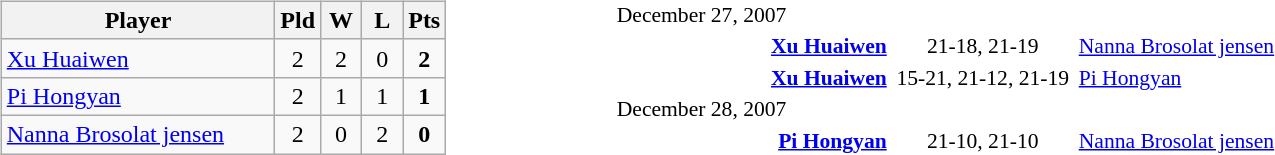<table>
<tr>
<td width=45% valign=top><br><table class=wikitable style="text-align:center">
<tr>
<th width=175>Player</th>
<th width=20>Pld</th>
<th width=20>W</th>
<th width=20>L</th>
<th width=20>Pts</th>
</tr>
<tr>
<td style="text-align:left"> <a href='#'>Xu Huaiwen</a></td>
<td>2</td>
<td>2</td>
<td>0</td>
<td><strong>2</strong></td>
</tr>
<tr>
<td style="text-align:left"> <a href='#'>Pi Hongyan</a></td>
<td>2</td>
<td>1</td>
<td>1</td>
<td><strong>1</strong></td>
</tr>
<tr>
<td style="text-align:left"> <a href='#'>Nanna Brosolat jensen</a></td>
<td>2</td>
<td>0</td>
<td>2</td>
<td><strong>0</strong></td>
</tr>
</table>
</td>
<td><br><table style="font-size:90%">
<tr>
<td colspan=3>December 27, 2007</td>
</tr>
<tr>
<td width=180 align=right><strong><a href='#'>Xu Huaiwen</a> </strong></td>
<td width=120 align=center>21-18, 21-19</td>
<td width=180> <a href='#'>Nanna Brosolat jensen</a></td>
</tr>
<tr>
<td align=right><strong><a href='#'>Xu Huaiwen</a></strong> </td>
<td align=center>15-21, 21-12, 21-19</td>
<td> <a href='#'>Pi Hongyan</a></td>
</tr>
<tr>
<td colspan=3>December 28, 2007</td>
</tr>
<tr>
<td align=right><strong><a href='#'>Pi Hongyan</a> </strong></td>
<td align=center>21-10, 21-10</td>
<td> <a href='#'>Nanna Brosolat jensen</a></td>
</tr>
</table>
</td>
</tr>
</table>
